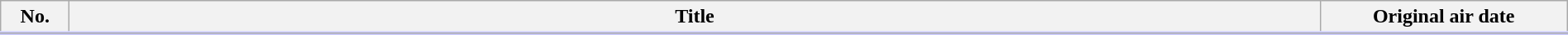<table class="wikitable" style="width:100%; margin:auto; background:#FFF;">
<tr style="border-bottom: 3px solid #CCF;">
<th style="width:3em;">No.</th>
<th>Title</th>
<th style="width:12em;">Original air date</th>
</tr>
<tr>
</tr>
</table>
